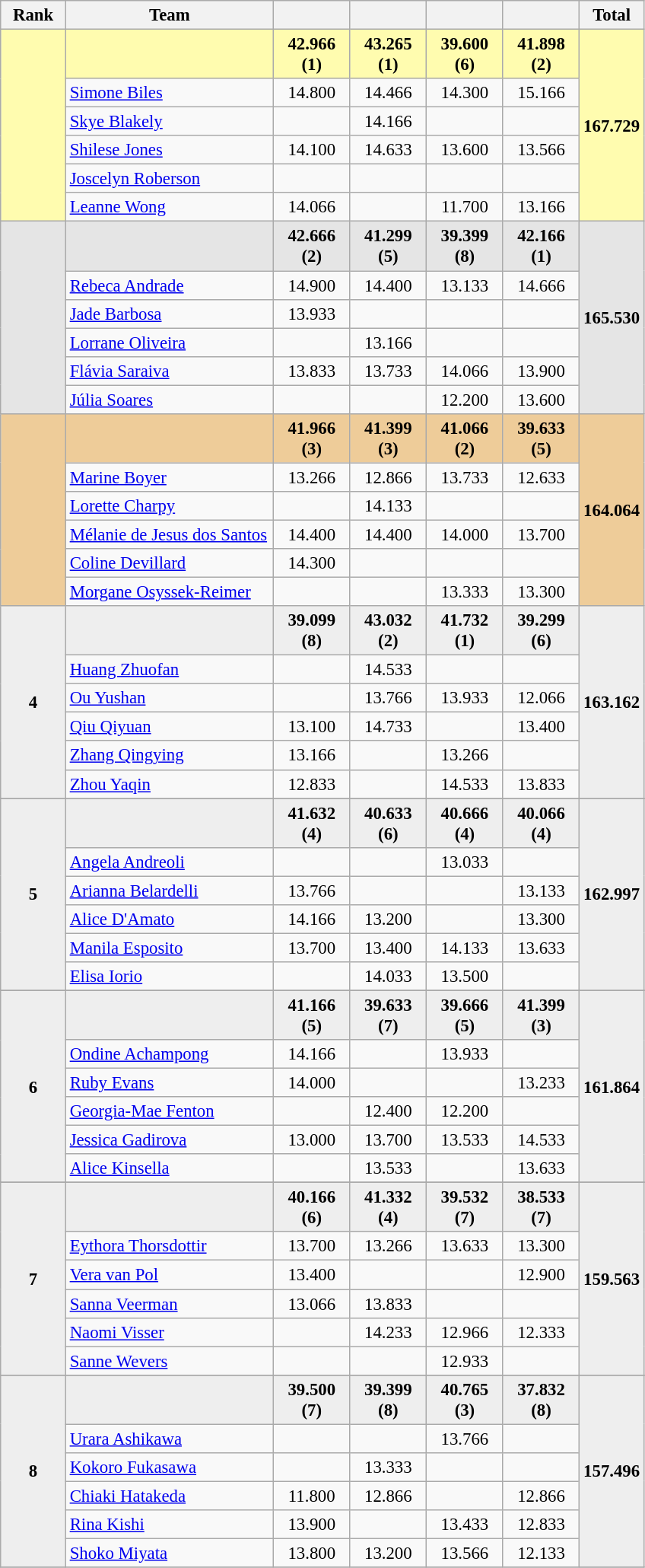<table class="wikitable sortable" style="text-align:center; font-size:95%">
<tr>
<th scope="col" style="width:50px;">Rank</th>
<th scope="col" style="width:175px;">Team</th>
<th scope="col" style="width:60px;"></th>
<th scope="col" style="width:60px;"></th>
<th scope="col" style="width:60px;"></th>
<th scope="col" style="width:60px;"></th>
<th>Total</th>
</tr>
<tr style="background:#fffcaf;">
<td rowspan="6"><strong></strong></td>
<td style="text-align:left;"><strong></strong></td>
<td><strong>42.966 (1)</strong></td>
<td><strong>43.265 (1)</strong></td>
<td><strong>39.600 (6)</strong></td>
<td><strong>41.898 (2)</strong></td>
<td rowspan="6"><strong>167.729</strong></td>
</tr>
<tr>
<td style="text-align:left;"><a href='#'>Simone Biles</a></td>
<td>14.800</td>
<td>14.466</td>
<td>14.300</td>
<td>15.166</td>
</tr>
<tr>
<td style="text-align:left;"><a href='#'>Skye Blakely</a></td>
<td></td>
<td>14.166</td>
<td></td>
<td></td>
</tr>
<tr>
<td style="text-align:left;"><a href='#'>Shilese Jones</a></td>
<td>14.100</td>
<td>14.633</td>
<td>13.600</td>
<td>13.566</td>
</tr>
<tr>
<td style="text-align:left;"><a href='#'>Joscelyn Roberson</a></td>
<td></td>
<td></td>
<td></td>
<td></td>
</tr>
<tr>
<td style="text-align:left;"><a href='#'>Leanne Wong</a></td>
<td>14.066</td>
<td></td>
<td>11.700</td>
<td>13.166</td>
</tr>
<tr style="background:#e5e5e5;">
<td rowspan="6"><strong></strong></td>
<td style="text-align:left;"><strong></strong></td>
<td><strong>42.666 (2)</strong></td>
<td><strong>41.299 (5)</strong></td>
<td><strong>39.399 (8)</strong></td>
<td><strong>42.166 (1)</strong></td>
<td rowspan="6"><strong>165.530</strong></td>
</tr>
<tr>
<td style="text-align:left;"><a href='#'>Rebeca Andrade</a></td>
<td>14.900</td>
<td>14.400</td>
<td>13.133</td>
<td>14.666</td>
</tr>
<tr>
<td style="text-align:left;"><a href='#'>Jade Barbosa</a></td>
<td>13.933</td>
<td></td>
<td></td>
<td></td>
</tr>
<tr>
<td style="text-align:left;"><a href='#'>Lorrane Oliveira</a></td>
<td></td>
<td>13.166</td>
<td></td>
<td></td>
</tr>
<tr>
<td style="text-align:left;"><a href='#'>Flávia Saraiva</a></td>
<td>13.833</td>
<td>13.733</td>
<td>14.066</td>
<td>13.900</td>
</tr>
<tr>
<td style="text-align:left;"><a href='#'>Júlia Soares</a></td>
<td></td>
<td></td>
<td>12.200</td>
<td>13.600</td>
</tr>
<tr style="background:#ec9;">
<td rowspan="6"><strong></strong></td>
<td style="text-align:left;"><strong></strong></td>
<td><strong>41.966 (3) </strong></td>
<td><strong>41.399 (3)</strong></td>
<td><strong>41.066 (2)</strong></td>
<td><strong>39.633 (5)</strong></td>
<td rowspan="6"><strong>164.064</strong></td>
</tr>
<tr>
<td style="text-align:left;"><a href='#'>Marine Boyer</a></td>
<td>13.266</td>
<td>12.866</td>
<td>13.733</td>
<td>12.633</td>
</tr>
<tr>
<td style="text-align:left;"><a href='#'>Lorette Charpy</a></td>
<td></td>
<td>14.133</td>
<td></td>
<td></td>
</tr>
<tr>
<td style="text-align:left;"><a href='#'>Mélanie de Jesus dos Santos</a></td>
<td>14.400</td>
<td>14.400</td>
<td>14.000</td>
<td>13.700</td>
</tr>
<tr>
<td style="text-align:left;"><a href='#'>Coline Devillard</a></td>
<td>14.300</td>
<td></td>
<td></td>
<td></td>
</tr>
<tr>
<td style="text-align:left;"><a href='#'>Morgane Osyssek-Reimer</a></td>
<td></td>
<td></td>
<td>13.333</td>
<td>13.300</td>
</tr>
<tr style="background:#eee;">
<td rowspan="6"><strong>4</strong></td>
<td style="text-align:left;"><strong></strong></td>
<td><strong>39.099 (8)</strong></td>
<td><strong>43.032 (2)</strong></td>
<td><strong>41.732 (1)</strong></td>
<td><strong>39.299 (6)</strong></td>
<td rowspan="6"><strong>163.162</strong></td>
</tr>
<tr>
<td style="text-align:left;"><a href='#'>Huang Zhuofan</a></td>
<td></td>
<td>14.533</td>
<td></td>
<td></td>
</tr>
<tr>
<td style="text-align:left;"><a href='#'>Ou Yushan</a></td>
<td></td>
<td>13.766</td>
<td>13.933</td>
<td>12.066</td>
</tr>
<tr>
<td style="text-align:left;"><a href='#'>Qiu Qiyuan</a></td>
<td>13.100</td>
<td>14.733</td>
<td></td>
<td>13.400</td>
</tr>
<tr>
<td style="text-align:left;"><a href='#'>Zhang Qingying</a></td>
<td>13.166</td>
<td></td>
<td>13.266</td>
<td></td>
</tr>
<tr>
<td style="text-align:left;"><a href='#'>Zhou Yaqin</a></td>
<td>12.833</td>
<td></td>
<td>14.533</td>
<td>13.833</td>
</tr>
<tr>
</tr>
<tr style="background:#eee;">
<td rowspan="6"><strong>5</strong></td>
<td style="text-align:left;"><strong></strong></td>
<td><strong>41.632 (4)</strong></td>
<td><strong>40.633 (6)</strong></td>
<td><strong>40.666 (4)</strong></td>
<td><strong>40.066 (4)</strong></td>
<td rowspan="6"><strong>162.997</strong></td>
</tr>
<tr>
<td style="text-align:left;"><a href='#'>Angela Andreoli</a></td>
<td></td>
<td></td>
<td>13.033</td>
<td></td>
</tr>
<tr>
<td style="text-align:left;"><a href='#'>Arianna Belardelli</a></td>
<td>13.766</td>
<td></td>
<td></td>
<td>13.133</td>
</tr>
<tr>
<td style="text-align:left;"><a href='#'>Alice D'Amato</a></td>
<td>14.166</td>
<td>13.200</td>
<td></td>
<td>13.300</td>
</tr>
<tr>
<td style="text-align:left;"><a href='#'>Manila Esposito</a></td>
<td>13.700</td>
<td>13.400</td>
<td>14.133</td>
<td>13.633</td>
</tr>
<tr>
<td style="text-align:left;"><a href='#'>Elisa Iorio</a></td>
<td></td>
<td>14.033</td>
<td>13.500</td>
<td></td>
</tr>
<tr>
</tr>
<tr style="background:#eee;">
<td rowspan="6"><strong>6</strong></td>
<td style="text-align:left;"><strong></strong></td>
<td><strong>41.166 (5)</strong></td>
<td><strong>39.633 (7)</strong></td>
<td><strong>39.666 (5)</strong></td>
<td><strong>41.399 (3)</strong></td>
<td rowspan="6"><strong>161.864</strong></td>
</tr>
<tr>
<td style="text-align:left;"><a href='#'>Ondine Achampong</a></td>
<td>14.166</td>
<td></td>
<td>13.933</td>
<td></td>
</tr>
<tr>
<td style="text-align:left;"><a href='#'>Ruby Evans</a></td>
<td>14.000</td>
<td></td>
<td></td>
<td>13.233</td>
</tr>
<tr>
<td style="text-align:left;"><a href='#'>Georgia-Mae Fenton</a></td>
<td></td>
<td>12.400</td>
<td>12.200</td>
<td></td>
</tr>
<tr>
<td style="text-align:left;"><a href='#'>Jessica Gadirova</a></td>
<td>13.000</td>
<td>13.700</td>
<td>13.533</td>
<td>14.533</td>
</tr>
<tr>
<td style="text-align:left;"><a href='#'>Alice Kinsella</a></td>
<td></td>
<td>13.533</td>
<td></td>
<td>13.633</td>
</tr>
<tr>
</tr>
<tr style="background:#eee;">
<td rowspan="6"><strong>7</strong></td>
<td style="text-align:left;"><strong></strong></td>
<td><strong>40.166 (6)</strong></td>
<td><strong>41.332 (4)</strong></td>
<td><strong>39.532 (7)</strong></td>
<td><strong>38.533 (7)</strong></td>
<td rowspan="6"><strong>159.563</strong></td>
</tr>
<tr>
<td style="text-align:left;"><a href='#'>Eythora Thorsdottir</a></td>
<td>13.700</td>
<td>13.266</td>
<td>13.633</td>
<td>13.300</td>
</tr>
<tr>
<td style="text-align:left;"><a href='#'>Vera van Pol</a></td>
<td>13.400</td>
<td></td>
<td></td>
<td>12.900</td>
</tr>
<tr>
<td style="text-align:left;"><a href='#'>Sanna Veerman</a></td>
<td>13.066</td>
<td>13.833</td>
<td></td>
<td></td>
</tr>
<tr>
<td style="text-align:left;"><a href='#'>Naomi Visser</a></td>
<td></td>
<td>14.233</td>
<td>12.966</td>
<td>12.333</td>
</tr>
<tr>
<td style="text-align:left;"><a href='#'>Sanne Wevers</a></td>
<td></td>
<td></td>
<td>12.933</td>
<td></td>
</tr>
<tr>
</tr>
<tr style="background:#eee;">
<td rowspan="6"><strong>8</strong></td>
<td style="text-align:left;"><strong></strong></td>
<td><strong>39.500 (7)</strong></td>
<td><strong>39.399 (8)</strong></td>
<td><strong>40.765 (3)</strong></td>
<td><strong>37.832 (8)</strong></td>
<td rowspan="6"><strong>157.496</strong></td>
</tr>
<tr>
<td style="text-align:left;"><a href='#'>Urara Ashikawa</a></td>
<td></td>
<td></td>
<td>13.766</td>
<td></td>
</tr>
<tr>
<td style="text-align:left;"><a href='#'>Kokoro Fukasawa</a></td>
<td></td>
<td>13.333</td>
<td></td>
<td></td>
</tr>
<tr>
<td style="text-align:left;"><a href='#'>Chiaki Hatakeda</a></td>
<td>11.800</td>
<td>12.866</td>
<td></td>
<td>12.866</td>
</tr>
<tr>
<td style="text-align:left;"><a href='#'>Rina Kishi</a></td>
<td>13.900</td>
<td></td>
<td>13.433</td>
<td>12.833</td>
</tr>
<tr>
<td style="text-align:left;"><a href='#'>Shoko Miyata</a></td>
<td>13.800</td>
<td>13.200</td>
<td>13.566</td>
<td>12.133</td>
</tr>
<tr>
</tr>
</table>
